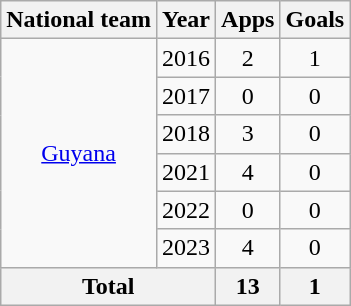<table class="wikitable" style="text-align: center;">
<tr>
<th>National team</th>
<th>Year</th>
<th>Apps</th>
<th>Goals</th>
</tr>
<tr>
<td rowspan="6"><a href='#'>Guyana</a></td>
<td>2016</td>
<td>2</td>
<td>1</td>
</tr>
<tr>
<td>2017</td>
<td>0</td>
<td>0</td>
</tr>
<tr>
<td>2018</td>
<td>3</td>
<td>0</td>
</tr>
<tr>
<td>2021</td>
<td>4</td>
<td>0</td>
</tr>
<tr>
<td>2022</td>
<td>0</td>
<td>0</td>
</tr>
<tr>
<td>2023</td>
<td>4</td>
<td>0</td>
</tr>
<tr>
<th colspan="2">Total</th>
<th>13</th>
<th>1</th>
</tr>
</table>
